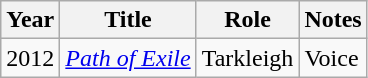<table class="wikitable plainrowheaders sortable">
<tr>
<th scope="col">Year</th>
<th scope="col">Title</th>
<th scope="col">Role</th>
<th scope="col" class="unsortable">Notes</th>
</tr>
<tr>
<td>2012</td>
<td><em><a href='#'>Path of Exile</a></em></td>
<td>Tarkleigh</td>
<td>Voice</td>
</tr>
</table>
